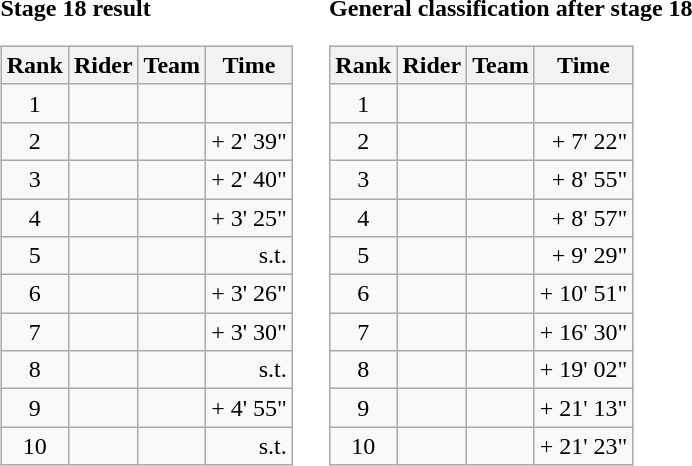<table>
<tr>
<td><strong>Stage 18 result</strong><br><table class="wikitable">
<tr>
<th scope="col">Rank</th>
<th scope="col">Rider</th>
<th scope="col">Team</th>
<th scope="col">Time</th>
</tr>
<tr>
<td style="text-align:center;">1</td>
<td></td>
<td></td>
<td style="text-align:right;"></td>
</tr>
<tr>
<td style="text-align:center;">2</td>
<td> </td>
<td></td>
<td style="text-align:right;">+ 2' 39"</td>
</tr>
<tr>
<td style="text-align:center;">3</td>
<td></td>
<td></td>
<td style="text-align:right;">+ 2' 40"</td>
</tr>
<tr>
<td style="text-align:center;">4</td>
<td></td>
<td></td>
<td style="text-align:right;">+ 3' 25"</td>
</tr>
<tr>
<td style="text-align:center;">5</td>
<td></td>
<td></td>
<td style="text-align:right;">s.t.</td>
</tr>
<tr>
<td style="text-align:center;">6</td>
<td></td>
<td></td>
<td style="text-align:right;">+ 3' 26"</td>
</tr>
<tr>
<td style="text-align:center;">7</td>
<td></td>
<td></td>
<td style="text-align:right;">+ 3' 30"</td>
</tr>
<tr>
<td style="text-align:center;">8</td>
<td></td>
<td></td>
<td style="text-align:right;">s.t.</td>
</tr>
<tr>
<td style="text-align:center;">9</td>
<td></td>
<td></td>
<td style="text-align:right;">+ 4' 55"</td>
</tr>
<tr>
<td style="text-align:center;">10</td>
<td></td>
<td></td>
<td style="text-align:right;">s.t.</td>
</tr>
</table>
</td>
<td></td>
<td><strong>General classification after stage 18</strong><br><table class="wikitable">
<tr>
<th scope="col">Rank</th>
<th scope="col">Rider</th>
<th scope="col">Team</th>
<th scope="col">Time</th>
</tr>
<tr>
<td style="text-align:center;">1</td>
<td> </td>
<td></td>
<td style="text-align:right;"></td>
</tr>
<tr>
<td style="text-align:center;">2</td>
<td></td>
<td></td>
<td style="text-align:right;">+ 7' 22"</td>
</tr>
<tr>
<td style="text-align:center;">3</td>
<td></td>
<td></td>
<td style="text-align:right;">+ 8' 55"</td>
</tr>
<tr>
<td style="text-align:center;">4</td>
<td></td>
<td></td>
<td style="text-align:right;">+ 8' 57"</td>
</tr>
<tr>
<td style="text-align:center;">5</td>
<td></td>
<td></td>
<td style="text-align:right;">+ 9' 29"</td>
</tr>
<tr>
<td style="text-align:center;">6</td>
<td></td>
<td></td>
<td style="text-align:right;">+ 10' 51"</td>
</tr>
<tr>
<td style="text-align:center;">7</td>
<td></td>
<td></td>
<td style="text-align:right;">+ 16' 30"</td>
</tr>
<tr>
<td style="text-align:center;">8</td>
<td></td>
<td></td>
<td style="text-align:right;">+ 19' 02"</td>
</tr>
<tr>
<td style="text-align:center;">9</td>
<td></td>
<td></td>
<td style="text-align:right;">+ 21' 13"</td>
</tr>
<tr>
<td style="text-align:center;">10</td>
<td></td>
<td></td>
<td style="text-align:right;">+ 21' 23"</td>
</tr>
</table>
</td>
</tr>
</table>
